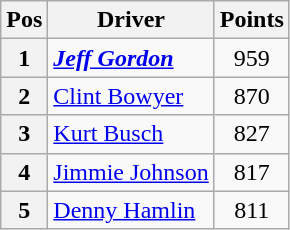<table class="wikitable">
<tr>
<th>Pos</th>
<th>Driver</th>
<th>Points</th>
</tr>
<tr>
<th>1</th>
<td><strong><em><a href='#'>Jeff Gordon</a></em></strong></td>
<td style="text-align:center;">959</td>
</tr>
<tr>
<th>2</th>
<td><a href='#'>Clint Bowyer</a></td>
<td style="text-align:center;">870</td>
</tr>
<tr>
<th>3</th>
<td><a href='#'>Kurt Busch</a></td>
<td style="text-align:center;">827</td>
</tr>
<tr>
<th>4</th>
<td><a href='#'>Jimmie Johnson</a></td>
<td style="text-align:center;">817</td>
</tr>
<tr>
<th>5</th>
<td><a href='#'>Denny Hamlin</a></td>
<td style="text-align:center;">811</td>
</tr>
</table>
